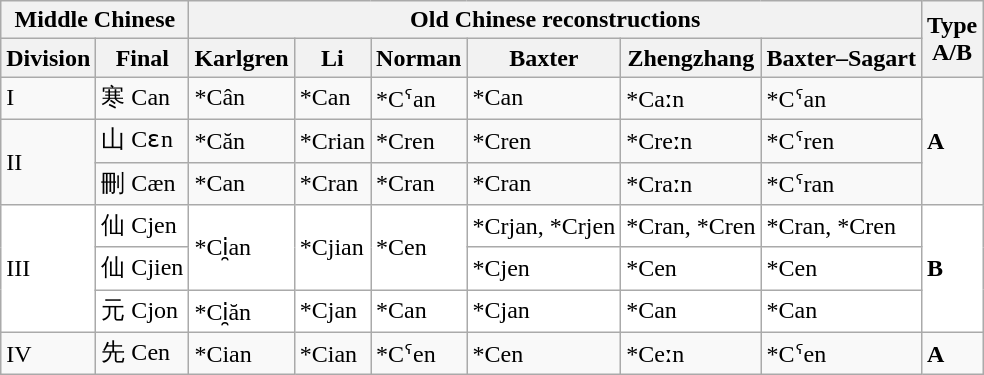<table class="wikitable">
<tr>
<th colspan="2">Middle Chinese</th>
<th colspan="6">Old Chinese reconstructions</th>
<th rowspan="2">Type<br>A/B</th>
</tr>
<tr>
<th>Division</th>
<th>Final</th>
<th>Karlgren</th>
<th>Li</th>
<th>Norman</th>
<th>Baxter</th>
<th>Zhengzhang</th>
<th>Baxter–Sagart</th>
</tr>
<tr>
<td>I</td>
<td>寒 Can</td>
<td>*Cân</td>
<td>*Can</td>
<td>*Cˤan</td>
<td>*Can</td>
<td>*Caːn</td>
<td>*Cˤan</td>
<td rowspan="3"><strong>A</strong></td>
</tr>
<tr>
<td rowspan="2">II</td>
<td>山 Cɛn</td>
<td>*Căn</td>
<td>*Crian</td>
<td>*Cren</td>
<td>*Cren</td>
<td>*Creːn</td>
<td>*Cˤren</td>
</tr>
<tr>
<td>刪 Cæn</td>
<td>*Can</td>
<td>*Cran</td>
<td>*Cran</td>
<td>*Cran</td>
<td>*Craːn</td>
<td>*Cˤran</td>
</tr>
<tr bgcolor="#ffffff">
<td rowspan="3">III</td>
<td>仙 Cjen</td>
<td rowspan="2">*Ci̯an</td>
<td rowspan="2">*Cjian</td>
<td rowspan="2">*Cen</td>
<td>*Crjan, *Crjen</td>
<td>*Cran, *Cren</td>
<td>*Cran, *Cren</td>
<td rowspan="3"><strong>B</strong></td>
</tr>
<tr bgcolor="#ffffff">
<td>仙 Cjien</td>
<td>*Cjen</td>
<td>*Cen</td>
<td>*Cen</td>
</tr>
<tr bgcolor="#ffffff">
<td>元 Cjon</td>
<td>*Ci̯ăn</td>
<td>*Cjan</td>
<td>*Can</td>
<td>*Cjan</td>
<td>*Can</td>
<td>*Can</td>
</tr>
<tr>
<td>IV</td>
<td>先 Cen</td>
<td>*Cian</td>
<td>*Cian</td>
<td>*Cˤen</td>
<td>*Cen</td>
<td>*Ceːn</td>
<td>*Cˤen</td>
<td><strong>A</strong></td>
</tr>
</table>
